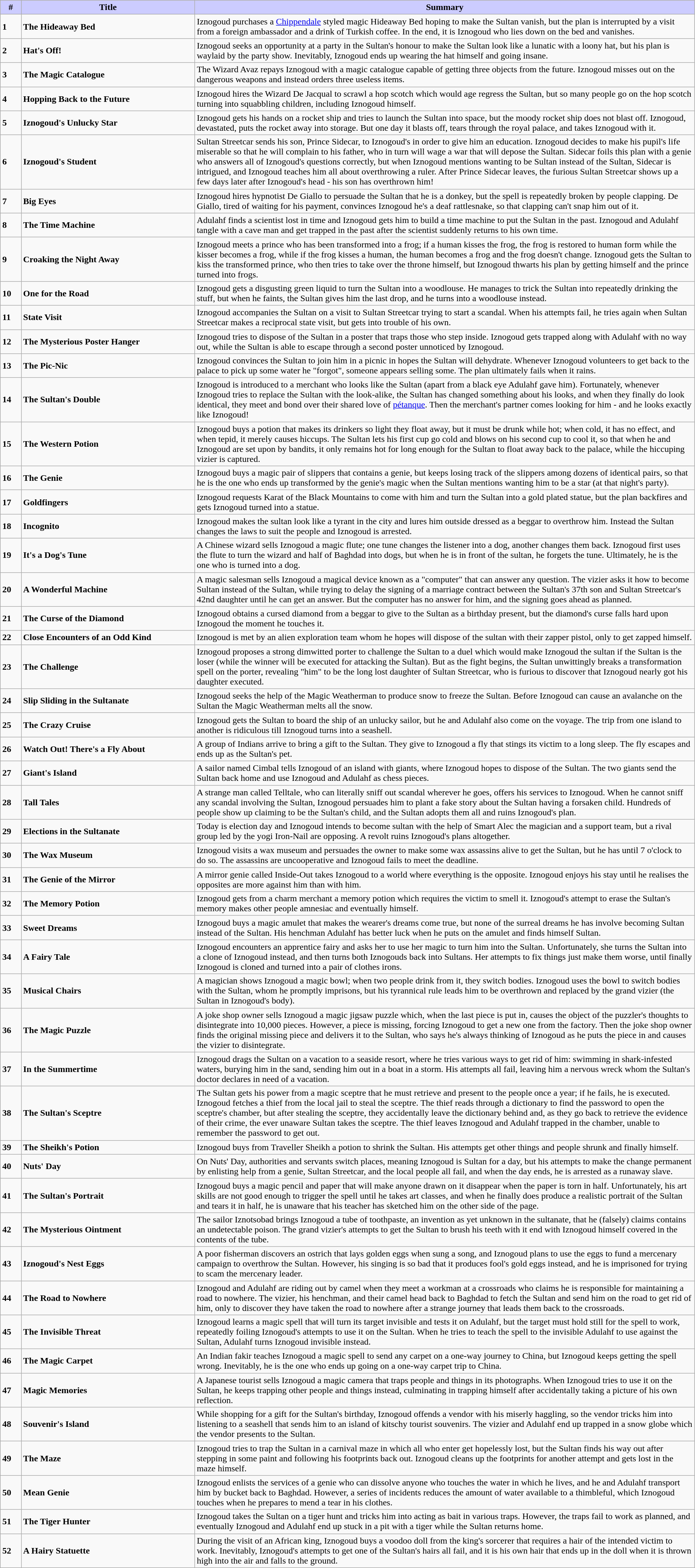<table class="wikitable" style="width:99%;">
<tr>
<th style="background:#ccf; width:3%;"><strong>#</strong></th>
<th style="background:#ccf; width:25%;"><strong>Title</strong></th>
<th style="background:#ccf;"><strong>Summary</strong></th>
</tr>
<tr>
<td><strong>1</strong></td>
<td><strong>The Hideaway Bed</strong></td>
<td>Iznogoud purchases a <a href='#'>Chippendale</a> styled magic Hideaway Bed hoping to make the Sultan vanish, but the plan is interrupted by a visit from a foreign ambassador and a drink of Turkish coffee. In the end, it is Iznogoud who lies down on the bed and vanishes.</td>
</tr>
<tr>
<td><strong>2</strong></td>
<td><strong>Hat's Off!</strong></td>
<td>Iznogoud seeks an opportunity at a party in the Sultan's honour to make the Sultan look like a lunatic with a loony hat, but his plan is waylaid by the party show. Inevitably, Iznogoud ends up wearing the hat himself and going insane.</td>
</tr>
<tr>
<td><strong>3</strong></td>
<td><strong>The Magic Catalogue</strong></td>
<td>The Wizard Avaz repays Iznogoud with a magic catalogue capable of getting three objects from the future. Iznogoud misses out on the dangerous weapons and instead orders three useless items.</td>
</tr>
<tr>
<td><strong>4</strong></td>
<td><strong>Hopping Back to the Future</strong></td>
<td>Iznogoud hires the Wizard De Jacqual to scrawl a hop scotch which would age regress the Sultan, but so many people go on the hop scotch turning into squabbling children, including Iznogoud himself.</td>
</tr>
<tr>
<td><strong>5</strong></td>
<td><strong>Iznogoud's Unlucky Star</strong></td>
<td>Iznogoud gets his hands on a rocket ship and tries to launch the Sultan into space, but the moody rocket ship does not blast off. Iznogoud, devastated, puts the rocket away into storage. But one day it blasts off, tears through the royal palace, and takes Iznogoud with it.</td>
</tr>
<tr>
<td><strong>6</strong></td>
<td><strong>Iznogoud's Student</strong></td>
<td>Sultan Streetcar sends his son, Prince Sidecar, to Iznogoud's in order to give him an education. Iznogoud decides to make his pupil's life miserable so that he will complain to his father, who in turn will wage a war that will depose the Sultan. Sidecar foils this plan with a genie who answers all of Iznogoud's questions correctly, but when Iznogoud mentions wanting to be Sultan instead of the Sultan, Sidecar is intrigued, and Iznogoud teaches him all about overthrowing a ruler. After Prince Sidecar leaves, the furious Sultan Streetcar shows up a few days later after Iznogoud's head - his son has overthrown him!</td>
</tr>
<tr>
<td><strong>7</strong></td>
<td><strong>Big Eyes</strong></td>
<td>Iznogoud hires hypnotist De Giallo to persuade the Sultan that he is a donkey, but the spell is repeatedly broken by people clapping. De Giallo, tired of waiting for his payment, convinces Iznogoud he's a deaf rattlesnake, so that clapping can't snap him out of it.</td>
</tr>
<tr>
<td><strong>8</strong></td>
<td><strong>The Time Machine</strong></td>
<td>Adulahf finds a scientist lost in time and Iznogoud gets him to build a time machine to put the Sultan in the past. Iznogoud and Adulahf tangle with a cave man and get trapped in the past after the scientist suddenly returns to his own time.</td>
</tr>
<tr>
<td><strong>9</strong></td>
<td><strong>Croaking the Night Away</strong></td>
<td>Iznogoud meets a prince who has been transformed into a frog; if a human kisses the frog, the frog is restored to human form while the kisser becomes a frog, while if the frog kisses a human, the human becomes a frog and the frog doesn't change. Iznogoud gets the Sultan to kiss the transformed prince, who then tries to take over the throne himself, but Iznogoud thwarts his plan by getting himself and the prince turned into frogs.</td>
</tr>
<tr>
<td><strong>10</strong></td>
<td><strong>One for the Road</strong></td>
<td>Iznogoud gets a disgusting green liquid to turn the Sultan into a woodlouse. He manages to trick the Sultan into repeatedly drinking the stuff, but when he faints, the Sultan gives him the last drop, and he turns into a woodlouse instead.</td>
</tr>
<tr>
<td><strong>11</strong></td>
<td><strong>State Visit</strong></td>
<td>Iznogoud accompanies the Sultan on a visit to Sultan Streetcar trying to start a scandal. When his attempts fail, he tries again when Sultan Streetcar makes a reciprocal state visit, but gets into trouble of his own.</td>
</tr>
<tr>
<td><strong>12</strong></td>
<td><strong>The Mysterious Poster Hanger</strong></td>
<td>Iznogoud tries to dispose of the Sultan in a poster that traps those who step inside. Iznogoud gets trapped along with Adulahf with no way out, while the Sultan is able to escape through a second poster unnoticed by Iznogoud.</td>
</tr>
<tr>
<td><strong>13</strong></td>
<td><strong>The Pic-Nic</strong></td>
<td>Iznogoud convinces the Sultan to join him in a picnic in hopes the Sultan will dehydrate. Whenever Iznogoud volunteers to get back to the palace to pick up some water he "forgot", someone appears selling some. The plan ultimately fails when it rains.</td>
</tr>
<tr>
<td><strong>14</strong></td>
<td><strong>The Sultan's Double</strong></td>
<td>Iznogoud is introduced to a merchant who looks like the Sultan (apart from a black eye Adulahf gave him). Fortunately, whenever Iznogoud tries to replace the Sultan with the look-alike, the Sultan has changed something about his looks, and when they finally do look identical, they meet and bond over their shared love of <a href='#'>pétanque</a>. Then the merchant's partner comes looking for him - and he looks exactly like Iznogoud!</td>
</tr>
<tr>
<td><strong>15</strong></td>
<td><strong>The Western Potion</strong></td>
<td>Iznogoud buys a potion that makes its drinkers so light they float away, but it must be drunk while hot; when cold, it has no effect, and when tepid, it merely causes hiccups. The Sultan lets his first cup go cold and blows on his second cup to cool it, so that when he and Iznogoud are set upon by bandits, it only remains hot for long enough for the Sultan to float away back to the palace, while the hiccuping vizier is captured.</td>
</tr>
<tr>
<td><strong>16</strong></td>
<td><strong>The Genie</strong></td>
<td>Iznogoud buys a magic pair of slippers that contains a genie, but keeps losing track of the slippers among dozens of identical pairs, so that he is the one who ends up transformed by the genie's magic when the Sultan mentions wanting him to be a star (at that night's party).</td>
</tr>
<tr>
<td><strong>17</strong></td>
<td><strong>Goldfingers</strong></td>
<td>Iznogoud requests Karat of the Black Mountains to come with him and turn the Sultan into a gold plated statue, but the plan backfires and gets Iznogoud turned into a statue.</td>
</tr>
<tr>
<td><strong>18</strong></td>
<td><strong>Incognito</strong></td>
<td>Iznogoud makes the sultan look like a tyrant in the city and lures him outside dressed as a beggar to overthrow him. Instead the Sultan changes the laws to suit the people and Iznogoud is arrested.</td>
</tr>
<tr>
<td><strong>19</strong></td>
<td><strong>It's a Dog's Tune</strong></td>
<td>A Chinese wizard sells Iznogoud a magic flute; one tune changes the listener into a dog, another changes them back. Iznogoud first uses the flute to turn the wizard and half of Baghdad into dogs, but when he is in front of the sultan, he forgets the tune. Ultimately, he is the one who is turned into a dog.</td>
</tr>
<tr>
<td><strong>20</strong></td>
<td><strong>A Wonderful Machine</strong></td>
<td>A magic salesman sells Iznogoud a magical device known as a "computer" that can answer any question. The vizier asks it how to become Sultan instead of the Sultan, while trying to delay the signing of a marriage contract between the Sultan's 37th son and Sultan Streetcar's 42nd daughter until he can get an answer. But the computer has no answer for him, and the signing goes ahead as planned.</td>
</tr>
<tr>
<td><strong>21</strong></td>
<td><strong>The Curse of the Diamond</strong></td>
<td>Iznogoud obtains a cursed diamond from a beggar to give to the Sultan as a birthday present, but the diamond's curse falls hard upon Iznogoud the moment he touches it.</td>
</tr>
<tr>
<td><strong>22</strong></td>
<td><strong>Close Encounters of an Odd Kind</strong></td>
<td>Iznogoud is met by an alien exploration team whom he hopes will dispose of the sultan with their zapper pistol, only to get zapped himself.</td>
</tr>
<tr>
<td><strong>23</strong></td>
<td><strong>The Challenge</strong></td>
<td>Iznogoud proposes a strong dimwitted porter to challenge the Sultan to a duel which would make Iznogoud the sultan if the Sultan is the loser (while the winner will be executed for attacking the Sultan). But as the fight begins, the Sultan unwittingly breaks a transformation spell on the porter, revealing "him" to be the long lost daughter of Sultan Streetcar, who is furious to discover that Iznogoud nearly got his daughter executed.</td>
</tr>
<tr>
<td><strong>24</strong></td>
<td><strong>Slip Sliding in the Sultanate</strong></td>
<td>Iznogoud seeks the help of the Magic Weatherman to produce snow to freeze the Sultan. Before Iznogoud can cause an avalanche on the Sultan the Magic Weatherman melts all the snow.</td>
</tr>
<tr>
<td><strong>25</strong></td>
<td><strong>The Crazy Cruise</strong></td>
<td>Iznogoud gets the Sultan to board the ship of an unlucky sailor, but he and Adulahf also come on the voyage. The trip from one island to another is ridiculous till Iznogoud turns into a seashell.</td>
</tr>
<tr>
<td><strong>26</strong></td>
<td><strong>Watch Out! There's a Fly About</strong></td>
<td>A group of Indians arrive to bring a gift to the Sultan. They give to Iznogoud a fly that stings its victim to a long sleep. The fly escapes and ends up as the Sultan's pet.</td>
</tr>
<tr>
<td><strong>27</strong></td>
<td><strong>Giant's Island</strong></td>
<td>A sailor named Cimbal tells Iznogoud of an island with giants, where Iznogoud hopes to dispose of the Sultan. The two giants send the Sultan back home and use Iznogoud and Adulahf as chess pieces.</td>
</tr>
<tr>
<td><strong>28</strong></td>
<td><strong>Tall Tales</strong></td>
<td>A strange man called Telltale, who can literally sniff out scandal wherever he goes, offers his services to Iznogoud. When he cannot sniff any scandal involving the Sultan, Iznogoud persuades him to plant a fake story about the Sultan having a forsaken child. Hundreds of people show up claiming to be the Sultan's child, and the Sultan adopts them all and ruins Iznogoud's plan.</td>
</tr>
<tr>
<td><strong>29</strong></td>
<td><strong>Elections in the Sultanate</strong></td>
<td>Today is election day and Iznogoud intends to become sultan with the help of Smart Alec the magician and a support team, but a rival group led by the yogi Iron-Nail are opposing. A revolt ruins Iznogoud's plans altogether.</td>
</tr>
<tr>
<td><strong>30</strong></td>
<td><strong>The Wax Museum</strong></td>
<td>Iznogoud visits a wax museum and persuades the owner to make some wax assassins alive to get the Sultan, but he has until 7 o'clock to do so. The assassins are uncooperative and Iznogoud fails to meet the deadline.</td>
</tr>
<tr>
<td><strong>31</strong></td>
<td><strong>The Genie of the Mirror</strong></td>
<td>A mirror genie called Inside-Out takes Iznogoud to a world where everything is the opposite. Iznogoud enjoys his stay until he realises the opposites are more against him than with him.</td>
</tr>
<tr>
<td><strong>32</strong></td>
<td><strong>The Memory Potion</strong></td>
<td>Iznogoud gets from a charm merchant a memory potion which requires the victim to smell it. Iznogoud's attempt to erase the Sultan's memory makes other people amnesiac and eventually himself.</td>
</tr>
<tr>
<td><strong>33</strong></td>
<td><strong>Sweet Dreams</strong></td>
<td>Iznogoud buys a magic amulet that makes the wearer's dreams come true, but none of the surreal dreams he has involve becoming Sultan instead of the Sultan. His henchman Adulahf has better luck when he puts on the amulet and finds himself Sultan.</td>
</tr>
<tr>
<td><strong>34</strong></td>
<td><strong>A Fairy Tale</strong></td>
<td>Iznogoud encounters an apprentice fairy and asks her to use her magic to turn him into the Sultan. Unfortunately, she turns the Sultan into a clone of Iznogoud instead, and then turns both Iznogouds back into Sultans. Her attempts to fix things just make them worse, until finally Iznogoud is cloned and turned into a pair of clothes irons.</td>
</tr>
<tr>
<td><strong>35</strong></td>
<td><strong>Musical Chairs</strong></td>
<td>A magician shows Iznogoud a magic bowl; when two people drink from it, they switch bodies. Iznogoud uses the bowl to switch bodies with the Sultan, whom he promptly imprisons, but his tyrannical rule leads him to be overthrown and replaced by the grand vizier (the Sultan in Iznogoud's body).</td>
</tr>
<tr>
<td><strong>36</strong></td>
<td><strong>The Magic Puzzle</strong></td>
<td>A joke shop owner sells Iznogoud a magic jigsaw puzzle which, when the last piece is put in, causes the object of the puzzler's thoughts to disintegrate into 10,000 pieces. However, a piece is missing, forcing Iznogoud to get a new one from the factory. Then the joke shop owner finds the original missing piece and delivers it to the Sultan, who says he's always thinking of Iznogoud as he puts the piece in and causes the vizier to disintegrate.</td>
</tr>
<tr>
<td><strong>37</strong></td>
<td><strong>In the Summertime</strong></td>
<td>Iznogoud drags the Sultan on a vacation to a seaside resort, where he tries various ways to get rid of him: swimming in shark-infested waters, burying him in the sand, sending him out in a boat in a storm. His attempts all fail, leaving him a nervous wreck whom the Sultan's doctor declares in need of a vacation.</td>
</tr>
<tr>
<td><strong>38</strong></td>
<td><strong>The Sultan's Sceptre</strong></td>
<td>The Sultan gets his power from a magic sceptre that he must retrieve and present to the people once a year; if he fails, he is executed. Iznogoud fetches a thief from the local jail to steal the sceptre. The thief reads through a dictionary to find the password to open the sceptre's chamber, but after stealing the sceptre, they accidentally leave the dictionary behind and, as they go back to retrieve the evidence of their crime, the ever unaware Sultan takes the sceptre. The thief leaves Iznogoud and Adulahf trapped in the chamber, unable to remember the password to get out.</td>
</tr>
<tr>
<td><strong>39</strong></td>
<td><strong>The Sheikh's Potion</strong></td>
<td>Iznogoud buys from Traveller Sheikh a potion to shrink the Sultan. His attempts get other things and people shrunk and finally himself.</td>
</tr>
<tr>
<td><strong>40</strong></td>
<td><strong>Nuts' Day</strong></td>
<td>On Nuts' Day, authorities and servants switch places, meaning Iznogoud is Sultan for a day, but his attempts to make the change permanent by enlisting help from a genie, Sultan Streetcar, and the local people all fail, and when the day ends, he is arrested as a runaway slave.</td>
</tr>
<tr>
<td><strong>41</strong></td>
<td><strong>The Sultan's Portrait</strong></td>
<td>Iznogoud buys a magic pencil and paper that will make anyone drawn on it disappear when the paper is torn in half. Unfortunately, his art skills are not good enough to trigger the spell until he takes art classes, and when he finally does produce a realistic portrait of the Sultan and tears it in half, he is unaware that his teacher has sketched him on the other side of the page.</td>
</tr>
<tr>
<td><strong>42</strong></td>
<td><strong>The Mysterious Ointment</strong></td>
<td>The sailor Iznotsobad brings Iznogoud a tube of toothpaste, an invention as yet unknown in the sultanate, that he (falsely) claims contains an undetectable poison. The grand vizier's attempts to get the Sultan to brush his teeth with it end with Iznogoud himself covered in the contents of the tube.</td>
</tr>
<tr>
<td><strong>43</strong></td>
<td><strong>Iznogoud's Nest Eggs</strong></td>
<td>A poor fisherman discovers an ostrich that lays golden eggs when sung a song, and Iznogoud plans to use the eggs to fund a mercenary campaign to overthrow the Sultan. However, his singing is so bad that it produces fool's gold eggs instead, and he is imprisoned for trying to scam the mercenary leader.</td>
</tr>
<tr>
<td><strong>44</strong></td>
<td><strong>The Road to Nowhere</strong></td>
<td>Iznogoud and Adulahf are riding out by camel when they meet a workman at a crossroads who claims he is responsible for maintaining a road to nowhere. The vizier, his henchman, and their camel head back to Baghdad to fetch the Sultan and send him on the road to get rid of him, only to discover they have taken the road to nowhere after a strange journey that leads them back to the crossroads.</td>
</tr>
<tr>
<td><strong>45</strong></td>
<td><strong>The Invisible Threat</strong></td>
<td>Iznogoud learns a magic spell that will turn its target invisible and tests it on Adulahf, but the target must hold still for the spell to work, repeatedly foiling Iznogoud's attempts to use it on the Sultan. When he tries to teach the spell to the invisible Adulahf to use against the Sultan, Adulahf turns Iznogoud invisible instead.</td>
</tr>
<tr>
<td><strong>46</strong></td>
<td><strong>The Magic Carpet</strong></td>
<td>An Indian fakir teaches Iznogoud a magic spell to send any carpet on a one-way journey to China, but Iznogoud keeps getting the spell wrong. Inevitably, he is the one who ends up going on a one-way carpet trip to China.</td>
</tr>
<tr>
<td><strong>47</strong></td>
<td><strong>Magic Memories</strong></td>
<td>A Japanese tourist sells Iznogoud a magic camera that traps people and things in its photographs. When Iznogoud tries to use it on the Sultan, he keeps trapping other people and things instead, culminating in trapping himself after accidentally taking a picture of his own reflection.</td>
</tr>
<tr>
<td><strong>48</strong></td>
<td><strong>Souvenir's Island</strong></td>
<td>While shopping for a gift for the Sultan's birthday, Iznogoud offends a vendor with his miserly haggling, so the vendor tricks him into listening to a seashell that sends him to an island of kitschy tourist souvenirs. The vizier and Adulahf end up trapped in a snow globe which the vendor presents to the Sultan.</td>
</tr>
<tr>
<td><strong>49</strong></td>
<td><strong>The Maze</strong></td>
<td>Iznogoud tries to trap the Sultan in a carnival maze in which all who enter get hopelessly lost, but the Sultan finds his way out after stepping in some paint and following his footprints back out. Iznogoud cleans up the footprints for another attempt and gets lost in the maze himself.</td>
</tr>
<tr>
<td><strong>50</strong></td>
<td><strong>Mean Genie</strong></td>
<td>Iznogoud enlists the services of a genie who can dissolve anyone who touches the water in which he lives, and he and Adulahf transport him by bucket back to Baghdad. However, a series of incidents reduces the amount of water available to a thimbleful, which Iznogoud touches when he prepares to mend a tear in his clothes.</td>
</tr>
<tr>
<td><strong>51</strong></td>
<td><strong>The Tiger Hunter</strong></td>
<td>Iznogoud takes the Sultan on a tiger hunt and tricks him into acting as bait in various traps. However, the traps fail to work as planned, and eventually Iznogoud and Adulahf end up stuck in a pit with a tiger while the Sultan returns home.</td>
</tr>
<tr>
<td><strong>52</strong></td>
<td><strong>A Hairy Statuette</strong></td>
<td>During the visit of an African king, Iznogoud buys a voodoo doll from the king's sorcerer that requires a hair of the intended victim to work. Inevitably, Iznogoud's attempts to get one of the Sultan's hairs all fail, and it is his own hair that ends up in the doll when it is thrown high into the air and falls to the ground.</td>
</tr>
</table>
